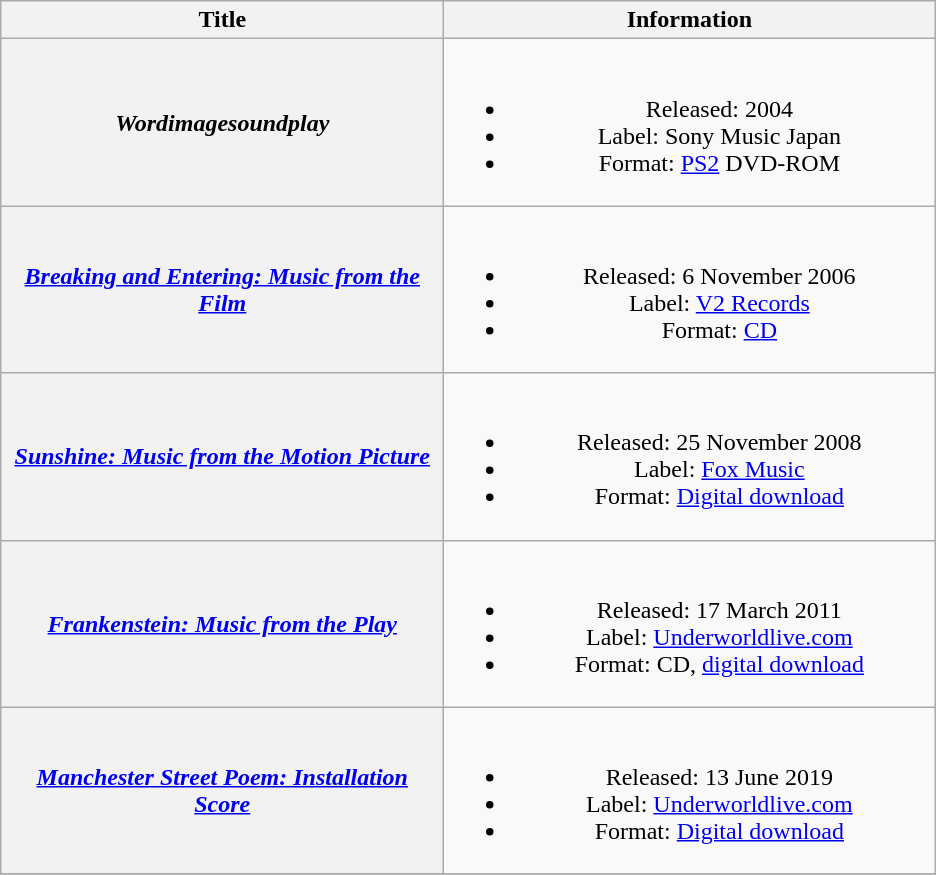<table class="wikitable plainrowheaders" style="text-align:center;">
<tr>
<th scope="col" style="width:18em;">Title</th>
<th scope="col" style="width:20em;">Information</th>
</tr>
<tr>
<th scope="row"><em>Wordimagesoundplay</em></th>
<td><br><ul><li>Released: 2004</li><li>Label: Sony Music Japan</li><li>Format: <a href='#'>PS2</a> DVD-ROM</li></ul></td>
</tr>
<tr>
<th scope="row"><em><a href='#'>Breaking and Entering: Music from the Film</a></em><br></th>
<td><br><ul><li>Released: 6 November 2006</li><li>Label: <a href='#'>V2 Records</a></li><li>Format: <a href='#'>CD</a></li></ul></td>
</tr>
<tr>
<th scope="row"><em><a href='#'>Sunshine: Music from the Motion Picture</a></em><br></th>
<td><br><ul><li>Released: 25 November 2008</li><li>Label: <a href='#'>Fox Music</a></li><li>Format: <a href='#'>Digital download</a></li></ul></td>
</tr>
<tr>
<th scope="row"><em><a href='#'>Frankenstein: Music from the Play</a></em></th>
<td><br><ul><li>Released: 17 March 2011</li><li>Label: <a href='#'>Underworldlive.com</a></li><li>Format: CD, <a href='#'>digital download</a></li></ul></td>
</tr>
<tr>
<th scope="row"><em><a href='#'>Manchester Street Poem: Installation Score</a></em></th>
<td><br><ul><li>Released: 13 June 2019</li><li>Label: <a href='#'>Underworldlive.com</a></li><li>Format: <a href='#'>Digital download</a></li></ul></td>
</tr>
<tr>
</tr>
</table>
